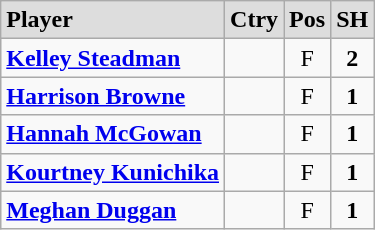<table class="wikitable">
<tr align="center" style="font-weight:bold; background-color:#dddddd;" |>
<td align="left">Player</td>
<td>Ctry</td>
<td>Pos</td>
<td>SH</td>
</tr>
<tr align="center">
<td align="left"><strong><a href='#'>Kelley Steadman</a></strong></td>
<td></td>
<td>F</td>
<td><strong>2</strong></td>
</tr>
<tr align="center">
<td align="left"><strong><a href='#'>Harrison Browne</a></strong></td>
<td></td>
<td>F</td>
<td><strong>1</strong></td>
</tr>
<tr align="center">
<td align="left"><strong><a href='#'>Hannah McGowan</a></strong></td>
<td></td>
<td>F</td>
<td><strong>1</strong></td>
</tr>
<tr align="center">
<td align="left"><strong><a href='#'>Kourtney Kunichika</a></strong></td>
<td></td>
<td>F</td>
<td><strong>1</strong></td>
</tr>
<tr align="center">
<td align="left"><strong><a href='#'>Meghan Duggan</a></strong></td>
<td></td>
<td>F</td>
<td><strong>1</strong></td>
</tr>
</table>
